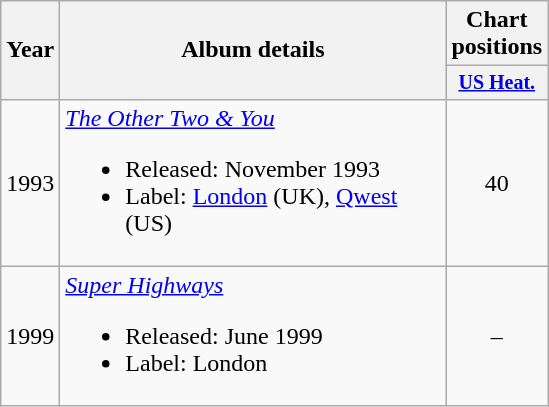<table class="wikitable" style=text-align:center;>
<tr>
<th rowspan="2">Year</th>
<th rowspan="2" style="width:250px;">Album details</th>
<th colspan="1">Chart positions</th>
</tr>
<tr style="font-size:smaller;">
<th width="35"><a href='#'>US Heat.</a><br></th>
</tr>
<tr>
<td>1993</td>
<td align=left><em><a href='#'>The Other Two & You</a></em><br><ul><li>Released: November 1993</li><li>Label: <a href='#'>London</a> (UK), <a href='#'>Qwest</a> (US)</li></ul></td>
<td>40</td>
</tr>
<tr>
<td>1999</td>
<td align=left><em><a href='#'>Super Highways</a></em><br><ul><li>Released: June 1999</li><li>Label: London</li></ul></td>
<td>–</td>
</tr>
</table>
